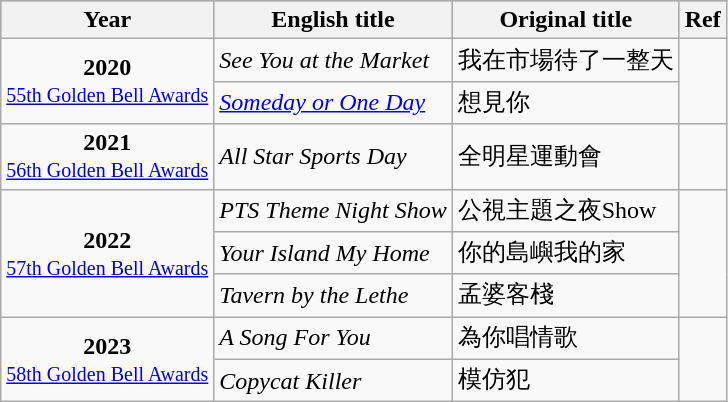<table class="wikitable sortable">
<tr style="background:#bebebe;">
<th>Year</th>
<th>English title</th>
<th>Original title</th>
<th>Ref</th>
</tr>
<tr>
<td rowspan=2 style="text-align:center"><strong>2020</strong> <br> <small><a href='#'>55th Golden Bell Awards</a></small></td>
<td><em>See You at the Market</em></td>
<td>我在市場待了一整天</td>
<td rowspan=2></td>
</tr>
<tr>
<td><em><a href='#'>Someday or One Day</a></em></td>
<td>想見你</td>
</tr>
<tr>
<td style="text-align:center"><strong>2021</strong> <br> <small><a href='#'>56th Golden Bell Awards</a></small></td>
<td><em>All Star Sports Day</em></td>
<td>全明星運動會</td>
<td></td>
</tr>
<tr>
<td rowspan="3" style="text-align:center"><strong>2022</strong> <br> <small><a href='#'>57th Golden Bell Awards</a></small></td>
<td><em>PTS Theme Night Show </em></td>
<td>公視主題之夜Show</td>
<td rowspan="3"></td>
</tr>
<tr>
<td><em>Your Island My Home</em></td>
<td>你的島嶼我的家</td>
</tr>
<tr>
<td><em>Tavern by the Lethe</em></td>
<td>孟婆客棧</td>
</tr>
<tr>
<td rowspan="2" style="text-align:center"><strong>2023</strong> <br> <small><a href='#'>58th Golden Bell Awards</a></small></td>
<td><em>A Song For You</em></td>
<td>為你唱情歌</td>
<td rowspan="2"></td>
</tr>
<tr>
<td><em>Copycat Killer</em></td>
<td>模仿犯</td>
</tr>
</table>
